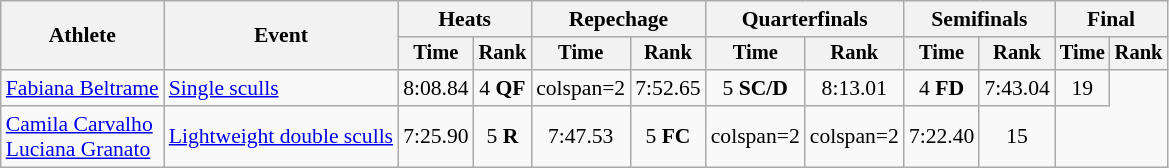<table class="wikitable" style="font-size:90%">
<tr>
<th rowspan="2">Athlete</th>
<th rowspan="2">Event</th>
<th colspan="2">Heats</th>
<th colspan="2">Repechage</th>
<th colspan="2">Quarterfinals</th>
<th colspan="2">Semifinals</th>
<th colspan="2">Final</th>
</tr>
<tr style="font-size:95%">
<th>Time</th>
<th>Rank</th>
<th>Time</th>
<th>Rank</th>
<th>Time</th>
<th>Rank</th>
<th>Time</th>
<th>Rank</th>
<th>Time</th>
<th>Rank</th>
</tr>
<tr align=center>
<td align=left><a href='#'>Fabiana Beltrame</a></td>
<td align=left><a href='#'>Single sculls</a></td>
<td>8:08.84</td>
<td>4 <strong>QF</strong></td>
<td>colspan=2 </td>
<td>7:52.65</td>
<td>5 <strong>SC/D</strong></td>
<td>8:13.01</td>
<td>4 <strong>FD</strong></td>
<td>7:43.04</td>
<td>19</td>
</tr>
<tr align=center>
<td align=left><a href='#'>Camila Carvalho</a><br><a href='#'>Luciana Granato</a></td>
<td align=left><a href='#'>Lightweight double sculls</a></td>
<td>7:25.90</td>
<td>5 <strong>R</strong></td>
<td>7:47.53</td>
<td>5 <strong>FC</strong></td>
<td>colspan=2 </td>
<td>colspan=2 </td>
<td>7:22.40</td>
<td>15</td>
</tr>
</table>
